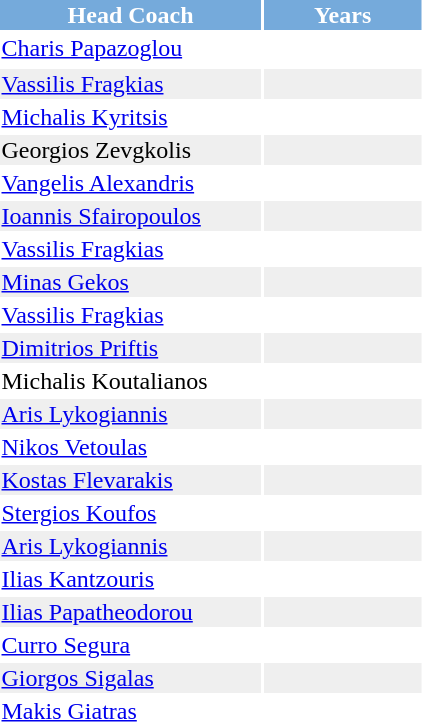<table>
<tr style="color:#FFFFFF; background:#75AADB;">
<th width="50%">Head Coach</th>
<th width="30%">Years</th>
</tr>
<tr>
<td> <a href='#'>Charis Papazoglou</a></td>
<td></td>
</tr>
<tr bgcolor="#EFEFEF">
</tr>
<tr bgcolor="#EFEFEF">
<td> <a href='#'>Vassilis Fragkias</a></td>
<td></td>
</tr>
<tr>
<td> <a href='#'>Michalis Kyritsis</a></td>
<td></td>
</tr>
<tr bgcolor="#EFEFEF">
<td> Georgios Zevgkolis</td>
<td></td>
</tr>
<tr>
<td> <a href='#'>Vangelis Alexandris</a></td>
<td></td>
</tr>
<tr bgcolor="#EFEFEF">
<td> <a href='#'>Ioannis Sfairopoulos</a></td>
<td></td>
</tr>
<tr>
<td> <a href='#'>Vassilis Fragkias</a></td>
<td></td>
</tr>
<tr bgcolor="#EFEFEF">
<td> <a href='#'>Minas Gekos</a></td>
<td></td>
</tr>
<tr>
<td> <a href='#'>Vassilis Fragkias</a></td>
<td></td>
</tr>
<tr bgcolor="#EFEFEF">
<td> <a href='#'>Dimitrios Priftis</a></td>
<td></td>
</tr>
<tr>
<td> Michalis Koutalianos</td>
<td></td>
</tr>
<tr bgcolor="#EFEFEF">
<td> <a href='#'>Aris Lykogiannis</a></td>
<td></td>
</tr>
<tr>
<td> <a href='#'>Nikos Vetoulas</a></td>
<td></td>
</tr>
<tr bgcolor="#EFEFEF">
<td> <a href='#'>Kostas Flevarakis</a></td>
<td></td>
</tr>
<tr>
<td> <a href='#'>Stergios Koufos</a></td>
<td></td>
</tr>
<tr bgcolor="#EFEFEF">
<td> <a href='#'>Aris Lykogiannis</a></td>
<td></td>
</tr>
<tr>
<td> <a href='#'>Ilias Kantzouris</a></td>
<td></td>
</tr>
<tr bgcolor="#EFEFEF">
<td> <a href='#'>Ilias Papatheodorou</a></td>
<td></td>
</tr>
<tr>
<td> <a href='#'>Curro Segura</a></td>
<td></td>
</tr>
<tr bgcolor="#EFEFEF">
<td> <a href='#'>Giorgos Sigalas</a></td>
<td></td>
</tr>
<tr>
<td> <a href='#'>Makis Giatras</a></td>
<td></td>
</tr>
</table>
